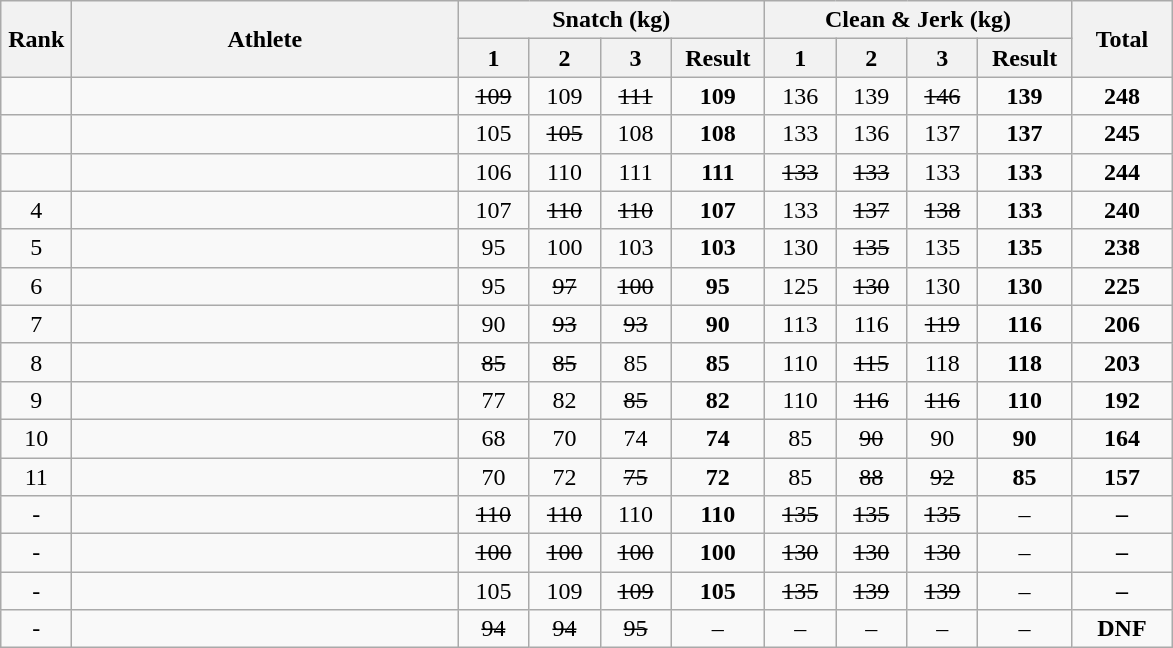<table class = "wikitable" style="text-align:center;">
<tr>
<th rowspan=2 width=40>Rank</th>
<th rowspan=2 width=250>Athlete</th>
<th colspan=4>Snatch (kg)</th>
<th colspan=4>Clean & Jerk (kg)</th>
<th rowspan=2 width=60>Total</th>
</tr>
<tr>
<th width=40>1</th>
<th width=40>2</th>
<th width=40>3</th>
<th width=55>Result</th>
<th width=40>1</th>
<th width=40>2</th>
<th width=40>3</th>
<th width=55>Result</th>
</tr>
<tr>
<td></td>
<td align=left></td>
<td><s>109</s></td>
<td>109</td>
<td><s>111</s></td>
<td><strong>109</strong></td>
<td>136</td>
<td>139</td>
<td><s>146</s></td>
<td><strong>139</strong></td>
<td><strong> 248 </strong></td>
</tr>
<tr>
<td></td>
<td align=left></td>
<td>105</td>
<td><s>105</s></td>
<td>108</td>
<td><strong>108</strong></td>
<td>133</td>
<td>136</td>
<td>137</td>
<td><strong>137</strong></td>
<td><strong> 245 </strong></td>
</tr>
<tr>
<td></td>
<td align=left></td>
<td>106</td>
<td>110</td>
<td>111</td>
<td><strong>111</strong></td>
<td><s>133</s></td>
<td><s>133</s></td>
<td>133</td>
<td><strong>133</strong></td>
<td><strong> 244 </strong></td>
</tr>
<tr>
<td>4</td>
<td align=left></td>
<td>107</td>
<td><s>110</s></td>
<td><s>110</s></td>
<td><strong>107</strong></td>
<td>133</td>
<td><s>137</s></td>
<td><s>138</s></td>
<td><strong>133</strong></td>
<td><strong> 240 </strong></td>
</tr>
<tr>
<td>5</td>
<td align=left></td>
<td>95</td>
<td>100</td>
<td>103</td>
<td><strong>103</strong></td>
<td>130</td>
<td><s>135</s></td>
<td>135</td>
<td><strong>135</strong></td>
<td><strong> 238 </strong></td>
</tr>
<tr>
<td>6</td>
<td align=left></td>
<td>95</td>
<td><s>97</s></td>
<td><s>100</s></td>
<td><strong>95</strong></td>
<td>125</td>
<td><s>130</s></td>
<td>130</td>
<td><strong>130</strong></td>
<td><strong> 225 </strong></td>
</tr>
<tr>
<td>7</td>
<td align=left></td>
<td>90</td>
<td><s>93</s></td>
<td><s>93</s></td>
<td><strong>90</strong></td>
<td>113</td>
<td>116</td>
<td><s>119</s></td>
<td><strong>116</strong></td>
<td><strong>206</strong></td>
</tr>
<tr>
<td>8</td>
<td align=left></td>
<td><s>85</s></td>
<td><s>85</s></td>
<td>85</td>
<td><strong>85</strong></td>
<td>110</td>
<td><s>115</s></td>
<td>118</td>
<td><strong>118</strong></td>
<td><strong>203</strong></td>
</tr>
<tr>
<td>9</td>
<td align=left></td>
<td>77</td>
<td>82</td>
<td><s>85</s></td>
<td><strong>82</strong></td>
<td>110</td>
<td><s>116</s></td>
<td><s>116</s></td>
<td><strong>110</strong></td>
<td><strong>192</strong></td>
</tr>
<tr>
<td>10</td>
<td align=left></td>
<td>68</td>
<td>70</td>
<td>74</td>
<td><strong>74</strong></td>
<td>85</td>
<td><s>90</s></td>
<td>90</td>
<td><strong>90</strong></td>
<td><strong>164 </strong></td>
</tr>
<tr>
<td>11</td>
<td align=left></td>
<td>70</td>
<td>72</td>
<td><s>75</s></td>
<td><strong>72</strong></td>
<td>85</td>
<td><s>88</s></td>
<td><s>92</s></td>
<td><strong>85</strong></td>
<td><strong>157 </strong></td>
</tr>
<tr>
<td>-</td>
<td align=left></td>
<td><s>110</s></td>
<td><s>110</s></td>
<td>110</td>
<td><strong>110</strong></td>
<td><s>135</s></td>
<td><s>135</s></td>
<td><s>135</s></td>
<td>–</td>
<td><strong> – </strong></td>
</tr>
<tr>
<td>-</td>
<td align=left></td>
<td><s>100</s></td>
<td><s>100</s></td>
<td><s>100</s></td>
<td><strong>100</strong></td>
<td><s>130</s></td>
<td><s>130</s></td>
<td><s>130</s></td>
<td>–</td>
<td><strong> – </strong></td>
</tr>
<tr>
<td>-</td>
<td align=left></td>
<td>105</td>
<td>109</td>
<td><s>109</s></td>
<td><strong>105</strong></td>
<td><s>135</s></td>
<td><s>139</s></td>
<td><s>139</s></td>
<td>–</td>
<td><strong> – </strong></td>
</tr>
<tr>
<td>-</td>
<td align=left></td>
<td><s>94</s></td>
<td><s>94</s></td>
<td><s>95</s></td>
<td>–</td>
<td>–</td>
<td>–</td>
<td>–</td>
<td>–</td>
<td><strong>DNF</strong></td>
</tr>
</table>
